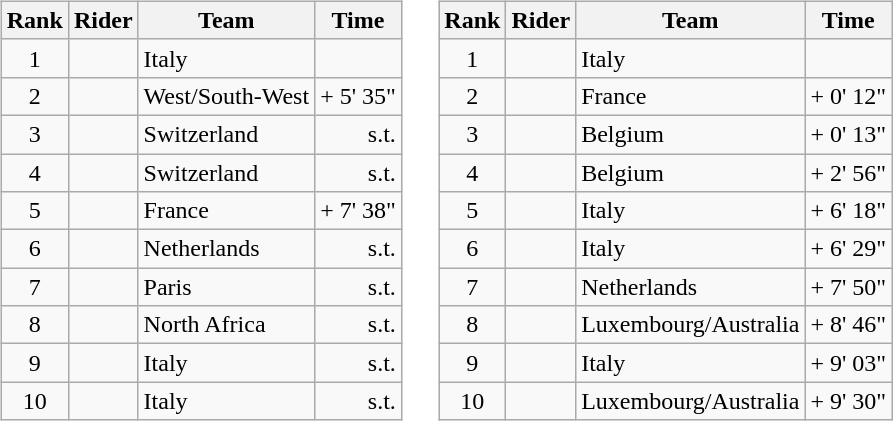<table>
<tr>
<td><br><table class="wikitable">
<tr>
<th scope="col">Rank</th>
<th scope="col">Rider</th>
<th scope="col">Team</th>
<th scope="col">Time</th>
</tr>
<tr>
<td style="text-align:center;">1</td>
<td></td>
<td>Italy</td>
<td style="text-align:right;"></td>
</tr>
<tr>
<td style="text-align:center;">2</td>
<td></td>
<td>West/South-West</td>
<td style="text-align:right;">+ 5' 35"</td>
</tr>
<tr>
<td style="text-align:center;">3</td>
<td></td>
<td>Switzerland</td>
<td style="text-align:right;">s.t.</td>
</tr>
<tr>
<td style="text-align:center;">4</td>
<td></td>
<td>Switzerland</td>
<td style="text-align:right;">s.t.</td>
</tr>
<tr>
<td style="text-align:center;">5</td>
<td></td>
<td>France</td>
<td style="text-align:right;">+ 7' 38"</td>
</tr>
<tr>
<td style="text-align:center;">6</td>
<td></td>
<td>Netherlands</td>
<td style="text-align:right;">s.t.</td>
</tr>
<tr>
<td style="text-align:center;">7</td>
<td></td>
<td>Paris</td>
<td style="text-align:right;">s.t.</td>
</tr>
<tr>
<td style="text-align:center;">8</td>
<td></td>
<td>North Africa</td>
<td style="text-align:right;">s.t.</td>
</tr>
<tr>
<td style="text-align:center;">9</td>
<td></td>
<td>Italy</td>
<td style="text-align:right;">s.t.</td>
</tr>
<tr>
<td style="text-align:center;">10</td>
<td></td>
<td>Italy</td>
<td style="text-align:right;">s.t.</td>
</tr>
</table>
</td>
<td></td>
<td><br><table class="wikitable">
<tr>
<th scope="col">Rank</th>
<th scope="col">Rider</th>
<th scope="col">Team</th>
<th scope="col">Time</th>
</tr>
<tr>
<td style="text-align:center;">1</td>
<td> </td>
<td>Italy</td>
<td style="text-align:right;"></td>
</tr>
<tr>
<td style="text-align:center;">2</td>
<td></td>
<td>France</td>
<td style="text-align:right;">+ 0' 12"</td>
</tr>
<tr>
<td style="text-align:center;">3</td>
<td></td>
<td>Belgium</td>
<td style="text-align:right;">+ 0' 13"</td>
</tr>
<tr>
<td style="text-align:center;">4</td>
<td></td>
<td>Belgium</td>
<td style="text-align:right;">+ 2' 56"</td>
</tr>
<tr>
<td style="text-align:center;">5</td>
<td></td>
<td>Italy</td>
<td style="text-align:right;">+ 6' 18"</td>
</tr>
<tr>
<td style="text-align:center;">6</td>
<td></td>
<td>Italy</td>
<td style="text-align:right;">+ 6' 29"</td>
</tr>
<tr>
<td style="text-align:center;">7</td>
<td></td>
<td>Netherlands</td>
<td style="text-align:right;">+ 7' 50"</td>
</tr>
<tr>
<td style="text-align:center;">8</td>
<td></td>
<td>Luxembourg/Australia</td>
<td style="text-align:right;">+ 8' 46"</td>
</tr>
<tr>
<td style="text-align:center;">9</td>
<td></td>
<td>Italy</td>
<td style="text-align:right;">+ 9' 03"</td>
</tr>
<tr>
<td style="text-align:center;">10</td>
<td></td>
<td>Luxembourg/Australia</td>
<td style="text-align:right;">+ 9' 30"</td>
</tr>
</table>
</td>
</tr>
</table>
